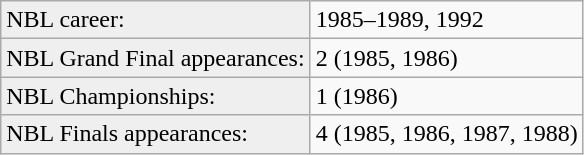<table class="wikitable">
<tr align=left>
<td style="background:#efefef;">NBL career:</td>
<td>1985–1989, 1992</td>
</tr>
<tr align=left>
<td style="background:#efefef;">NBL Grand Final appearances:</td>
<td>2 (1985, 1986)</td>
</tr>
<tr align=left>
<td style="background:#efefef;">NBL Championships:</td>
<td>1 (1986)</td>
</tr>
<tr align=left>
<td style="background:#efefef;">NBL Finals appearances:</td>
<td>4 (1985, 1986, 1987, 1988)</td>
</tr>
</table>
